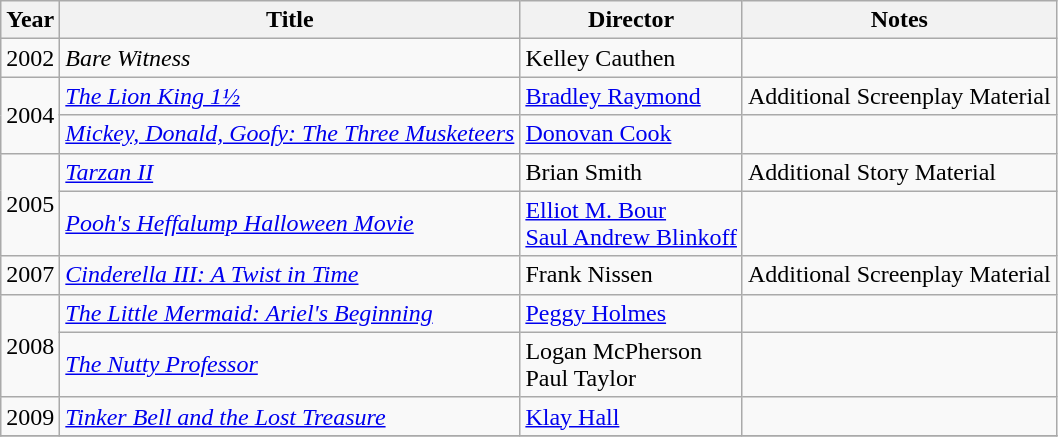<table class="wikitable" style="margin-right: 0;">
<tr>
<th>Year</th>
<th>Title</th>
<th>Director</th>
<th>Notes</th>
</tr>
<tr>
<td>2002</td>
<td><em>Bare Witness</em></td>
<td>Kelley Cauthen</td>
<td></td>
</tr>
<tr>
<td rowspan=2>2004</td>
<td><em><a href='#'>The Lion King 1½</a></em></td>
<td><a href='#'>Bradley Raymond</a></td>
<td>Additional Screenplay Material</td>
</tr>
<tr>
<td><em><a href='#'>Mickey, Donald, Goofy: The Three Musketeers</a></em></td>
<td><a href='#'>Donovan Cook</a></td>
<td></td>
</tr>
<tr>
<td rowspan=2>2005</td>
<td><em><a href='#'>Tarzan II</a></em></td>
<td>Brian Smith</td>
<td>Additional Story Material</td>
</tr>
<tr>
<td><em><a href='#'>Pooh's Heffalump Halloween Movie</a></em></td>
<td><a href='#'>Elliot M. Bour</a><br><a href='#'>Saul Andrew Blinkoff</a></td>
<td></td>
</tr>
<tr>
<td>2007</td>
<td><em><a href='#'>Cinderella III: A Twist in Time</a></em></td>
<td>Frank Nissen</td>
<td>Additional Screenplay Material</td>
</tr>
<tr>
<td rowspan=2>2008</td>
<td><em><a href='#'>The Little Mermaid: Ariel's Beginning</a></em></td>
<td><a href='#'>Peggy Holmes</a></td>
<td></td>
</tr>
<tr>
<td><em><a href='#'>The Nutty Professor</a></em></td>
<td>Logan McPherson<br>Paul Taylor</td>
<td></td>
</tr>
<tr>
<td>2009</td>
<td><em><a href='#'>Tinker Bell and the Lost Treasure</a></em></td>
<td><a href='#'>Klay Hall</a></td>
<td></td>
</tr>
<tr>
</tr>
</table>
